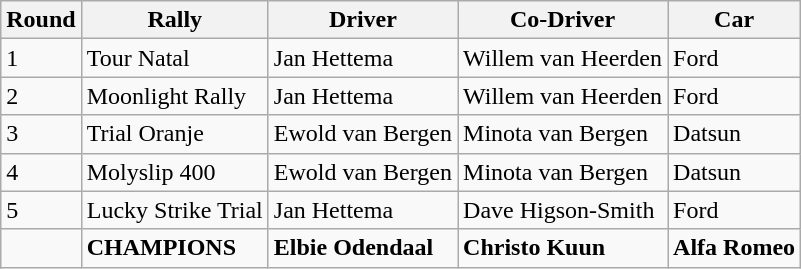<table class="wikitable">
<tr>
<th>Round</th>
<th>Rally</th>
<th>Driver</th>
<th>Co-Driver</th>
<th>Car</th>
</tr>
<tr>
<td>1</td>
<td>Tour Natal</td>
<td>Jan Hettema</td>
<td>Willem van Heerden</td>
<td>Ford</td>
</tr>
<tr>
<td>2</td>
<td>Moonlight Rally</td>
<td>Jan Hettema</td>
<td>Willem van Heerden</td>
<td>Ford</td>
</tr>
<tr>
<td>3</td>
<td>Trial Oranje</td>
<td>Ewold van Bergen</td>
<td>Minota van Bergen</td>
<td>Datsun</td>
</tr>
<tr>
<td>4</td>
<td>Molyslip 400</td>
<td>Ewold van Bergen</td>
<td>Minota van Bergen</td>
<td>Datsun</td>
</tr>
<tr>
<td>5</td>
<td>Lucky Strike Trial</td>
<td>Jan Hettema</td>
<td>Dave Higson-Smith</td>
<td>Ford</td>
</tr>
<tr>
<td></td>
<td><strong>CHAMPIONS</strong></td>
<td><strong>Elbie Odendaal</strong></td>
<td><strong>Christo Kuun</strong></td>
<td><strong>Alfa Romeo</strong></td>
</tr>
</table>
